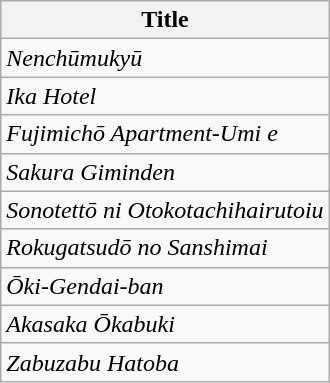<table class="wikitable">
<tr>
<th>Title</th>
</tr>
<tr>
<td><em>Nenchūmukyū</em></td>
</tr>
<tr>
<td><em>Ika Hotel</em></td>
</tr>
<tr>
<td><em>Fujimichō Apartment-Umi e</em></td>
</tr>
<tr>
<td><em>Sakura Giminden</em></td>
</tr>
<tr>
<td><em>Sonotettō ni Otokotachihairutoiu</em></td>
</tr>
<tr>
<td><em>Rokugatsudō no Sanshimai</em></td>
</tr>
<tr>
<td><em>Ōki-Gendai-ban</em></td>
</tr>
<tr>
<td><em>Akasaka Ōkabuki</em></td>
</tr>
<tr>
<td><em>Zabuzabu Hatoba</em></td>
</tr>
</table>
